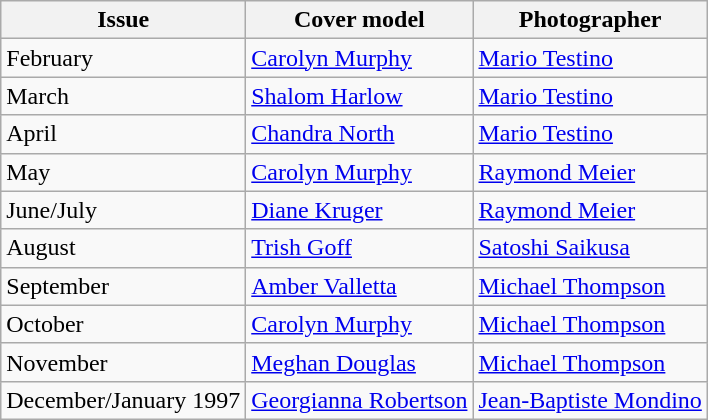<table class="sortable wikitable">
<tr>
<th>Issue</th>
<th>Cover model</th>
<th>Photographer</th>
</tr>
<tr>
<td>February</td>
<td><a href='#'>Carolyn Murphy</a></td>
<td><a href='#'>Mario Testino</a></td>
</tr>
<tr>
<td>March</td>
<td><a href='#'>Shalom Harlow</a></td>
<td><a href='#'>Mario Testino</a></td>
</tr>
<tr>
<td>April</td>
<td><a href='#'>Chandra North</a></td>
<td><a href='#'>Mario Testino</a></td>
</tr>
<tr>
<td>May</td>
<td><a href='#'>Carolyn Murphy</a></td>
<td><a href='#'>Raymond Meier</a></td>
</tr>
<tr>
<td>June/July</td>
<td><a href='#'>Diane Kruger</a></td>
<td><a href='#'>Raymond Meier</a></td>
</tr>
<tr>
<td>August</td>
<td><a href='#'>Trish Goff</a></td>
<td><a href='#'>Satoshi Saikusa</a></td>
</tr>
<tr>
<td>September</td>
<td><a href='#'>Amber Valletta</a></td>
<td><a href='#'>Michael Thompson</a></td>
</tr>
<tr>
<td>October</td>
<td><a href='#'>Carolyn Murphy</a></td>
<td><a href='#'>Michael Thompson</a></td>
</tr>
<tr>
<td>November</td>
<td><a href='#'>Meghan Douglas</a></td>
<td><a href='#'>Michael Thompson</a></td>
</tr>
<tr>
<td>December/January 1997</td>
<td><a href='#'>Georgianna Robertson</a></td>
<td><a href='#'>Jean-Baptiste Mondino</a></td>
</tr>
</table>
